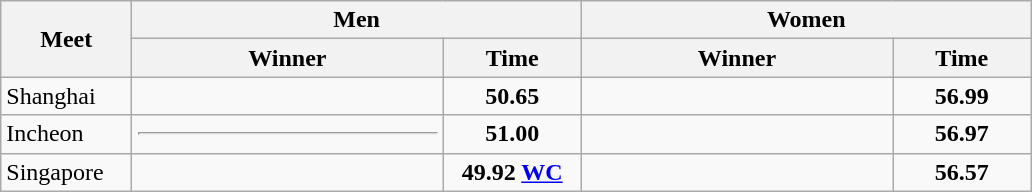<table class="wikitable">
<tr>
<th width=80 rowspan=2>Meet</th>
<th colspan=2>Men</th>
<th colspan=2>Women</th>
</tr>
<tr>
<th width=200>Winner</th>
<th width=85>Time</th>
<th width=200>Winner</th>
<th width=85>Time</th>
</tr>
<tr>
<td>Shanghai</td>
<td></td>
<td align=center><strong>50.65</strong></td>
<td></td>
<td align=center><strong>56.99</strong></td>
</tr>
<tr>
<td>Incheon</td>
<td><hr></td>
<td align=center><strong>51.00</strong></td>
<td></td>
<td align=center><strong>56.97</strong></td>
</tr>
<tr>
<td>Singapore</td>
<td></td>
<td align=center><strong>49.92 <a href='#'>WC</a></strong></td>
<td></td>
<td align=center><strong>56.57</strong></td>
</tr>
</table>
